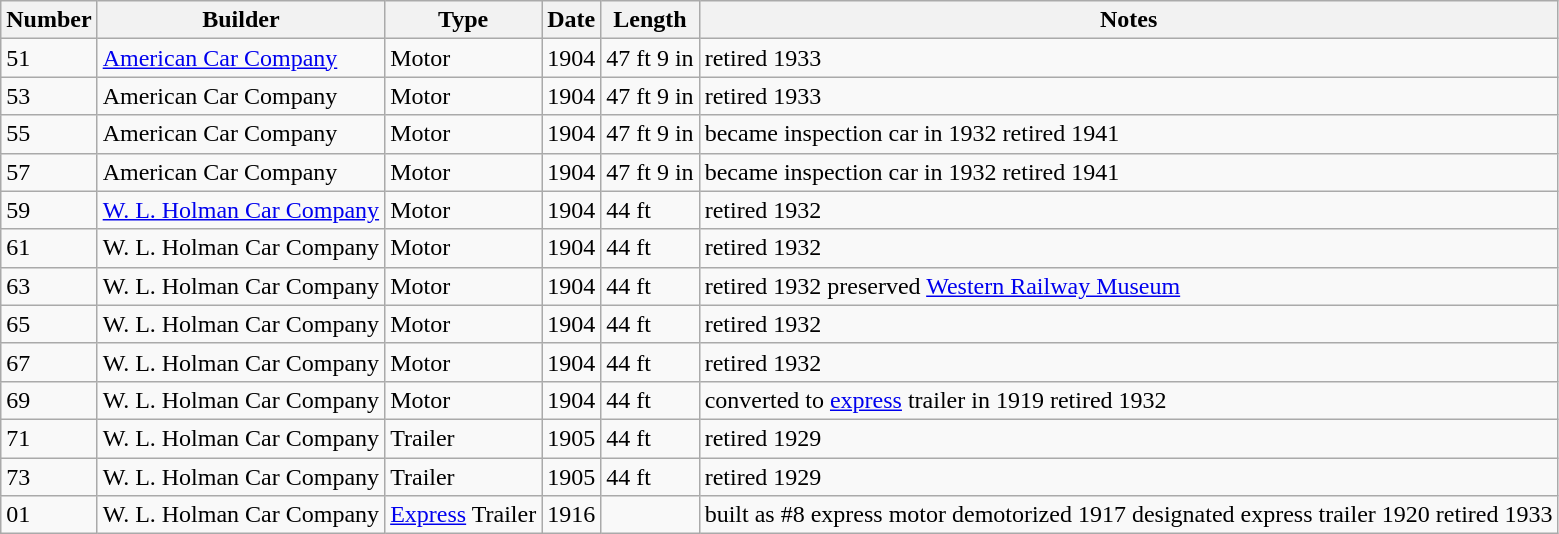<table class="wikitable">
<tr>
<th>Number</th>
<th>Builder</th>
<th>Type</th>
<th>Date</th>
<th>Length</th>
<th>Notes</th>
</tr>
<tr>
<td>51</td>
<td><a href='#'>American Car Company</a></td>
<td>Motor</td>
<td>1904</td>
<td>47 ft 9 in</td>
<td>retired 1933</td>
</tr>
<tr>
<td>53</td>
<td>American Car Company</td>
<td>Motor</td>
<td>1904</td>
<td>47 ft 9 in</td>
<td>retired 1933</td>
</tr>
<tr>
<td>55</td>
<td>American Car Company</td>
<td>Motor</td>
<td>1904</td>
<td>47 ft 9 in</td>
<td>became inspection car in 1932 retired 1941</td>
</tr>
<tr>
<td>57</td>
<td>American Car Company</td>
<td>Motor</td>
<td>1904</td>
<td>47 ft 9 in</td>
<td>became inspection car in 1932 retired 1941</td>
</tr>
<tr>
<td>59</td>
<td><a href='#'>W. L. Holman Car Company</a></td>
<td>Motor</td>
<td>1904</td>
<td>44 ft</td>
<td>retired 1932</td>
</tr>
<tr>
<td>61</td>
<td>W. L. Holman Car Company</td>
<td>Motor</td>
<td>1904</td>
<td>44 ft</td>
<td>retired 1932</td>
</tr>
<tr>
<td>63</td>
<td>W. L. Holman Car Company</td>
<td>Motor</td>
<td>1904</td>
<td>44 ft</td>
<td>retired 1932 preserved <a href='#'>Western Railway Museum</a></td>
</tr>
<tr>
<td>65</td>
<td>W. L. Holman Car Company</td>
<td>Motor</td>
<td>1904</td>
<td>44 ft</td>
<td>retired 1932</td>
</tr>
<tr>
<td>67</td>
<td>W. L. Holman Car Company</td>
<td>Motor</td>
<td>1904</td>
<td>44 ft</td>
<td>retired 1932</td>
</tr>
<tr>
<td>69</td>
<td>W. L. Holman Car Company</td>
<td>Motor</td>
<td>1904</td>
<td>44 ft</td>
<td>converted to <a href='#'>express</a> trailer in 1919 retired 1932</td>
</tr>
<tr>
<td>71</td>
<td>W. L. Holman Car Company</td>
<td>Trailer</td>
<td>1905</td>
<td>44 ft</td>
<td>retired 1929</td>
</tr>
<tr>
<td>73</td>
<td>W. L. Holman Car Company</td>
<td>Trailer</td>
<td>1905</td>
<td>44 ft</td>
<td>retired 1929</td>
</tr>
<tr>
<td>01</td>
<td>W. L. Holman Car Company</td>
<td><a href='#'>Express</a> Trailer</td>
<td>1916</td>
<td></td>
<td>built as #8 express motor demotorized 1917 designated express trailer 1920 retired 1933</td>
</tr>
</table>
